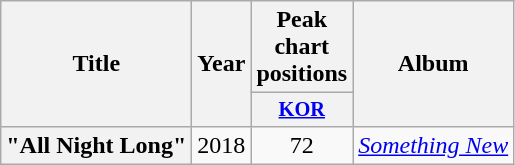<table class="wikitable plainrowheaders" style="text-align:center;">
<tr>
<th rowspan="2" scope="col">Title</th>
<th rowspan="2" scope="col">Year</th>
<th>Peak chart positions</th>
<th rowspan="2" scope="col">Album</th>
</tr>
<tr>
<th style="width:2.5em;font-size:85%;"><a href='#'>KOR</a><br></th>
</tr>
<tr>
<th scope=row>"All Night Long" <br></th>
<td rowspan=1>2018</td>
<td>72</td>
<td><em><a href='#'>Something New</a></em></td>
</tr>
</table>
